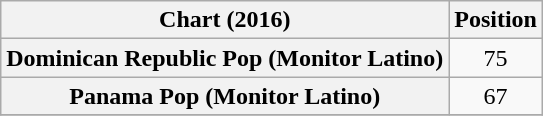<table class="wikitable plainrowheaders sortable" style="text-align:center">
<tr>
<th scope="col">Chart (2016)</th>
<th scope="col">Position</th>
</tr>
<tr>
<th scope="row">Dominican Republic Pop (Monitor Latino)</th>
<td>75</td>
</tr>
<tr>
<th scope="row">Panama Pop (Monitor Latino)</th>
<td>67</td>
</tr>
<tr>
</tr>
</table>
